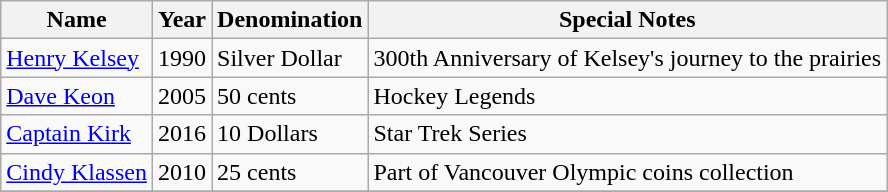<table class="wikitable">
<tr>
<th>Name</th>
<th>Year</th>
<th>Denomination</th>
<th>Special Notes</th>
</tr>
<tr>
<td><a href='#'>Henry Kelsey</a></td>
<td>1990</td>
<td>Silver Dollar</td>
<td>300th Anniversary of Kelsey's journey to the prairies</td>
</tr>
<tr>
<td><a href='#'>Dave Keon</a></td>
<td>2005</td>
<td>50 cents</td>
<td>Hockey Legends</td>
</tr>
<tr>
<td><a href='#'>Captain Kirk</a></td>
<td>2016</td>
<td>10 Dollars</td>
<td>Star Trek Series</td>
</tr>
<tr>
<td><a href='#'>Cindy Klassen</a></td>
<td>2010</td>
<td>25 cents</td>
<td>Part of Vancouver Olympic coins collection</td>
</tr>
<tr>
</tr>
</table>
